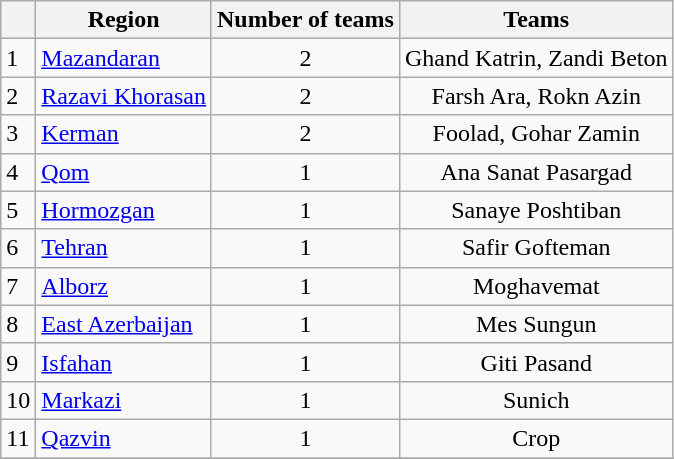<table class="wikitable">
<tr>
<th></th>
<th>Region</th>
<th>Number of teams</th>
<th>Teams</th>
</tr>
<tr>
<td>1</td>
<td><a href='#'>Mazandaran</a></td>
<td align=center>2</td>
<td align=center>Ghand Katrin, Zandi Beton</td>
</tr>
<tr>
<td>2</td>
<td><a href='#'>Razavi Khorasan</a></td>
<td align=center>2</td>
<td align=center>Farsh Ara, Rokn Azin</td>
</tr>
<tr>
<td>3</td>
<td><a href='#'>Kerman</a></td>
<td align=center>2</td>
<td align=center>Foolad, Gohar Zamin</td>
</tr>
<tr>
<td>4</td>
<td><a href='#'>Qom</a></td>
<td align=center>1</td>
<td align=center>Ana Sanat Pasargad</td>
</tr>
<tr>
<td>5</td>
<td><a href='#'>Hormozgan</a></td>
<td align=center>1</td>
<td align=center>Sanaye Poshtiban</td>
</tr>
<tr>
<td>6</td>
<td><a href='#'>Tehran</a></td>
<td align=center>1</td>
<td align=center>Safir Gofteman</td>
</tr>
<tr>
<td>7</td>
<td><a href='#'>Alborz</a></td>
<td align=center>1</td>
<td align=center>Moghavemat</td>
</tr>
<tr>
<td>8</td>
<td><a href='#'>East Azerbaijan</a></td>
<td align=center>1</td>
<td align=center>Mes Sungun</td>
</tr>
<tr>
<td>9</td>
<td><a href='#'>Isfahan</a></td>
<td align=center>1</td>
<td align=center>Giti Pasand</td>
</tr>
<tr>
<td>10</td>
<td><a href='#'>Markazi</a></td>
<td align=center>1</td>
<td align=center>Sunich</td>
</tr>
<tr>
<td>11</td>
<td><a href='#'>Qazvin</a></td>
<td align=center>1</td>
<td align=center>Crop</td>
</tr>
<tr>
</tr>
</table>
